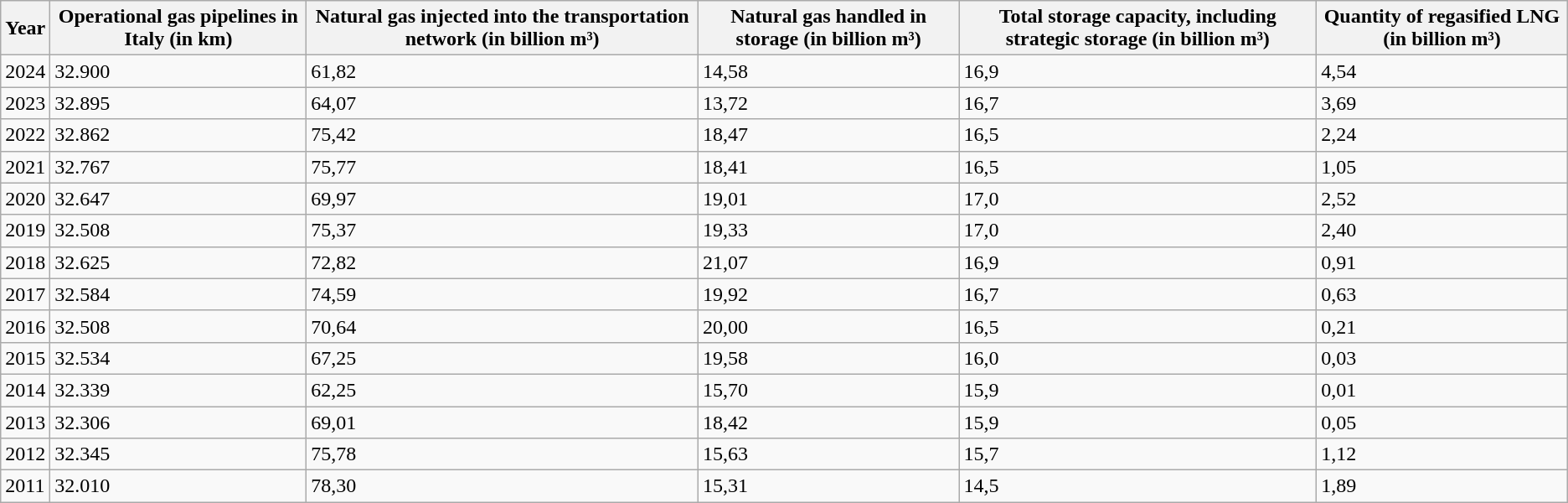<table class="wikitable">
<tr>
<th>Year</th>
<th>Operational gas pipelines in Italy (in km)</th>
<th>Natural gas injected into the transportation network (in billion m³)</th>
<th>Natural gas handled in storage (in billion m³)</th>
<th>Total storage capacity, including strategic storage (in billion m³)</th>
<th>Quantity of regasified LNG (in billion m³)</th>
</tr>
<tr>
<td>2024</td>
<td>32.900</td>
<td>61,82</td>
<td>14,58</td>
<td>16,9</td>
<td>4,54</td>
</tr>
<tr>
<td>2023</td>
<td>32.895</td>
<td>64,07</td>
<td>13,72</td>
<td>16,7</td>
<td>3,69</td>
</tr>
<tr>
<td>2022</td>
<td>32.862</td>
<td>75,42</td>
<td>18,47</td>
<td>16,5</td>
<td>2,24</td>
</tr>
<tr>
<td>2021</td>
<td>32.767</td>
<td>75,77</td>
<td>18,41</td>
<td>16,5</td>
<td>1,05</td>
</tr>
<tr>
<td>2020</td>
<td>32.647</td>
<td>69,97</td>
<td>19,01</td>
<td>17,0</td>
<td>2,52</td>
</tr>
<tr>
<td>2019</td>
<td>32.508</td>
<td>75,37</td>
<td>19,33</td>
<td>17,0</td>
<td>2,40</td>
</tr>
<tr>
<td>2018</td>
<td>32.625</td>
<td>72,82</td>
<td>21,07</td>
<td>16,9</td>
<td>0,91</td>
</tr>
<tr>
<td>2017</td>
<td>32.584</td>
<td>74,59</td>
<td>19,92</td>
<td>16,7</td>
<td>0,63</td>
</tr>
<tr>
<td>2016</td>
<td>32.508</td>
<td>70,64</td>
<td>20,00</td>
<td>16,5</td>
<td>0,21</td>
</tr>
<tr>
<td>2015</td>
<td>32.534</td>
<td>67,25</td>
<td>19,58</td>
<td>16,0</td>
<td>0,03</td>
</tr>
<tr>
<td>2014</td>
<td>32.339</td>
<td>62,25</td>
<td>15,70</td>
<td>15,9</td>
<td>0,01</td>
</tr>
<tr>
<td>2013</td>
<td>32.306</td>
<td>69,01</td>
<td>18,42</td>
<td>15,9</td>
<td>0,05</td>
</tr>
<tr>
<td>2012</td>
<td>32.345</td>
<td>75,78</td>
<td>15,63</td>
<td>15,7</td>
<td>1,12</td>
</tr>
<tr>
<td>2011</td>
<td>32.010</td>
<td>78,30</td>
<td>15,31</td>
<td>14,5</td>
<td>1,89</td>
</tr>
</table>
